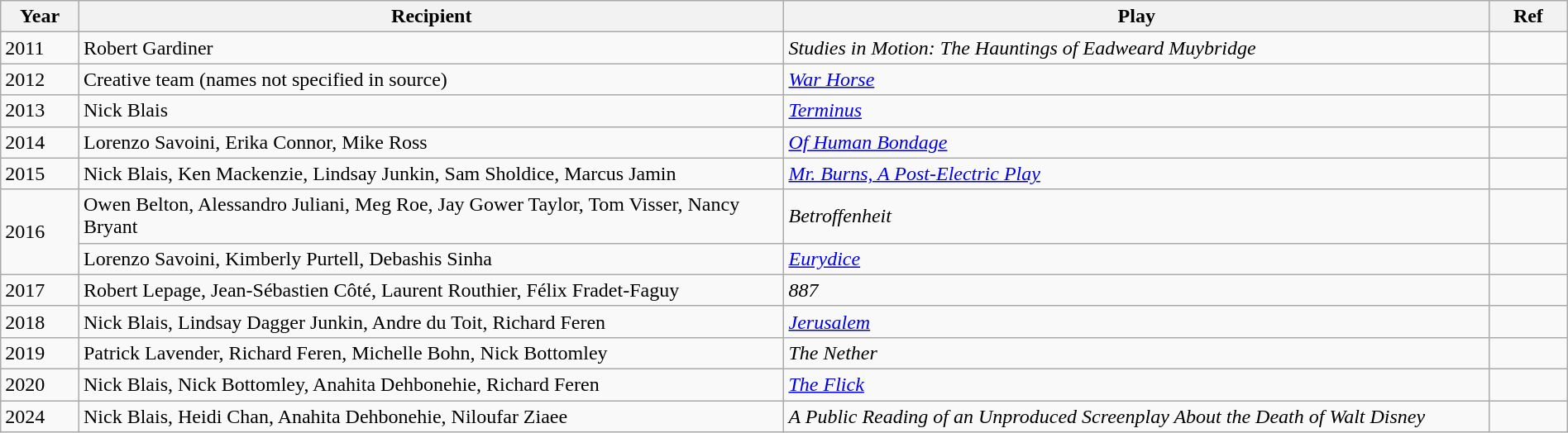<table class = "wikitable sortable" width=100%>
<tr>
<th width=5%>Year</th>
<th width=45%>Recipient</th>
<th width=45%>Play</th>
<th width=5%>Ref</th>
</tr>
<tr>
<td>2011</td>
<td>Robert Gardiner</td>
<td><em>Studies in Motion: The Hauntings of Eadweard Muybridge</em></td>
<td></td>
</tr>
<tr>
<td>2012</td>
<td>Creative team (names not specified in source)</td>
<td><em><a href='#'>War Horse</a></em></td>
<td></td>
</tr>
<tr>
<td>2013</td>
<td>Nick Blais</td>
<td><em><a href='#'>Terminus</a></em></td>
<td></td>
</tr>
<tr>
<td>2014</td>
<td>Lorenzo Savoini, Erika Connor, Mike Ross</td>
<td><em><a href='#'>Of Human Bondage</a></em></td>
<td></td>
</tr>
<tr>
<td>2015</td>
<td>Nick Blais, Ken Mackenzie, Lindsay Junkin, Sam Sholdice, Marcus Jamin</td>
<td><em><a href='#'>Mr. Burns, A Post-Electric Play</a></em></td>
<td></td>
</tr>
<tr>
<td rowspan=2>2016</td>
<td>Owen Belton, Alessandro Juliani, Meg Roe, Jay Gower Taylor, Tom Visser, Nancy Bryant</td>
<td><em>Betroffenheit</em></td>
<td></td>
</tr>
<tr>
<td>Lorenzo Savoini, Kimberly Purtell, Debashis Sinha</td>
<td><em><a href='#'>Eurydice</a></em></td>
</tr>
<tr>
<td>2017</td>
<td>Robert Lepage, Jean-Sébastien Côté, Laurent Routhier, Félix Fradet-Faguy</td>
<td><em>887</em></td>
<td></td>
</tr>
<tr>
<td>2018</td>
<td>Nick Blais, Lindsay Dagger Junkin, Andre du Toit, Richard Feren</td>
<td><em><a href='#'>Jerusalem</a></em></td>
<td></td>
</tr>
<tr>
<td>2019</td>
<td>Patrick Lavender, Richard Feren, Michelle Bohn, Nick Bottomley</td>
<td><em>The Nether</em></td>
<td></td>
</tr>
<tr>
<td>2020</td>
<td>Nick Blais, Nick Bottomley, Anahita Dehbonehie, Richard Feren</td>
<td><em><a href='#'>The Flick</a></em></td>
<td></td>
</tr>
<tr>
<td>2024</td>
<td>Nick Blais, Heidi Chan, Anahita Dehbonehie, Niloufar Ziaee</td>
<td><em>A Public Reading of an Unproduced Screenplay About the Death of Walt Disney</em></td>
<td></td>
</tr>
</table>
